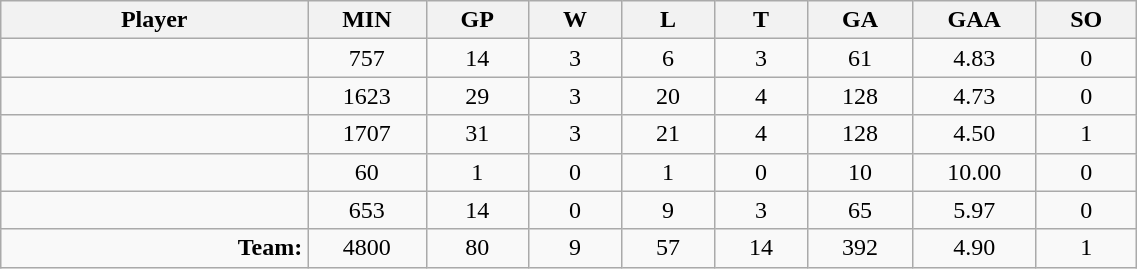<table class="wikitable sortable" width="60%">
<tr>
<th bgcolor="#DDDDFF" width="10%">Player</th>
<th width="3%" bgcolor="#DDDDFF" title="Minutes played">MIN</th>
<th width="3%" bgcolor="#DDDDFF" title="Games played in">GP</th>
<th width="3%" bgcolor="#DDDDFF" title="Games played in">W</th>
<th width="3%" bgcolor="#DDDDFF"title="Games played in">L</th>
<th width="3%" bgcolor="#DDDDFF" title="Ties">T</th>
<th width="3%" bgcolor="#DDDDFF" title="Goals against">GA</th>
<th width="3%" bgcolor="#DDDDFF" title="Goals against average">GAA</th>
<th width="3%" bgcolor="#DDDDFF"title="Shut-outs">SO</th>
</tr>
<tr align="center">
<td align="right"></td>
<td>757</td>
<td>14</td>
<td>3</td>
<td>6</td>
<td>3</td>
<td>61</td>
<td>4.83</td>
<td>0</td>
</tr>
<tr align="center">
<td align="right"></td>
<td>1623</td>
<td>29</td>
<td>3</td>
<td>20</td>
<td>4</td>
<td>128</td>
<td>4.73</td>
<td>0</td>
</tr>
<tr align="center">
<td align="right"></td>
<td>1707</td>
<td>31</td>
<td>3</td>
<td>21</td>
<td>4</td>
<td>128</td>
<td>4.50</td>
<td>1</td>
</tr>
<tr align="center">
<td align="right"></td>
<td>60</td>
<td>1</td>
<td>0</td>
<td>1</td>
<td>0</td>
<td>10</td>
<td>10.00</td>
<td>0</td>
</tr>
<tr align="center">
<td align="right"></td>
<td>653</td>
<td>14</td>
<td>0</td>
<td>9</td>
<td>3</td>
<td>65</td>
<td>5.97</td>
<td>0</td>
</tr>
<tr align="center">
<td align="right"><strong>Team:</strong></td>
<td>4800</td>
<td>80</td>
<td>9</td>
<td>57</td>
<td>14</td>
<td>392</td>
<td>4.90</td>
<td>1</td>
</tr>
</table>
